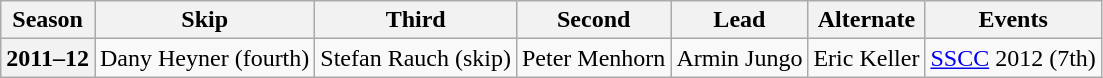<table class="wikitable">
<tr>
<th scope="col">Season</th>
<th scope="col">Skip</th>
<th scope="col">Third</th>
<th scope="col">Second</th>
<th scope="col">Lead</th>
<th scope="col">Alternate</th>
<th scope="col">Events</th>
</tr>
<tr>
<th scope="row">2011–12</th>
<td>Dany Heyner (fourth)</td>
<td>Stefan Rauch (skip)</td>
<td>Peter Menhorn</td>
<td>Armin Jungo</td>
<td>Eric Keller</td>
<td><a href='#'>SSCC</a> 2012 (7th)</td>
</tr>
</table>
